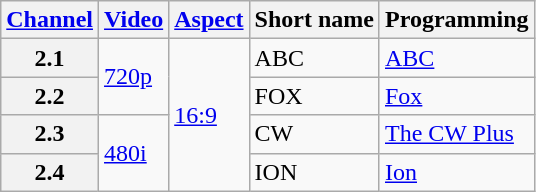<table class="wikitable">
<tr>
<th><a href='#'>Channel</a></th>
<th><a href='#'>Video</a></th>
<th><a href='#'>Aspect</a></th>
<th>Short name</th>
<th>Programming</th>
</tr>
<tr>
<th scope = "row">2.1</th>
<td rowspan=2><a href='#'>720p</a></td>
<td rowspan=4><a href='#'>16:9</a></td>
<td>ABC</td>
<td><a href='#'>ABC</a></td>
</tr>
<tr>
<th scope = "row">2.2</th>
<td>FOX</td>
<td><a href='#'>Fox</a></td>
</tr>
<tr>
<th scope = "row">2.3</th>
<td rowspan=2><a href='#'>480i</a></td>
<td>CW</td>
<td><a href='#'>The CW Plus</a></td>
</tr>
<tr>
<th scope = "row">2.4</th>
<td>ION</td>
<td><a href='#'>Ion</a></td>
</tr>
</table>
